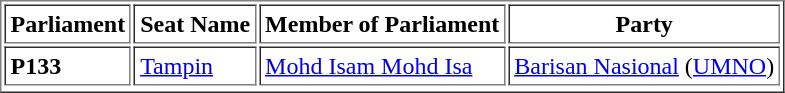<table class="toccolours sortable" cellpadding="3" border="1">
<tr>
<th align="center">Parliament</th>
<th>Seat Name</th>
<th>Member of Parliament</th>
<th>Party</th>
</tr>
<tr>
<th align="left">P133</th>
<td><a href='#'>Tampin</a></td>
<td><a href='#'>Mohd Isam Mohd Isa</a></td>
<td><a href='#'>Barisan Nasional</a> (<a href='#'>UMNO</a>)</td>
</tr>
<tr>
</tr>
</table>
